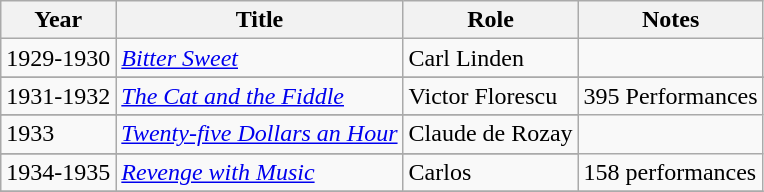<table class="wikitable sortable">
<tr>
<th>Year</th>
<th>Title</th>
<th>Role</th>
<th>Notes</th>
</tr>
<tr>
<td>1929-1930</td>
<td><em><a href='#'>Bitter Sweet</a></em></td>
<td>Carl Linden</td>
<td></td>
</tr>
<tr>
</tr>
<tr>
<td>1931-1932</td>
<td><em><a href='#'>The Cat and the Fiddle</a></em></td>
<td>Victor Florescu</td>
<td>395 Performances</td>
</tr>
<tr>
</tr>
<tr>
<td>1933</td>
<td><em><a href='#'>Twenty-five Dollars an Hour</a></em></td>
<td>Claude de Rozay</td>
</tr>
<tr>
</tr>
<tr>
<td>1934-1935</td>
<td><em><a href='#'>Revenge with Music</a></em></td>
<td>Carlos</td>
<td>158 performances</td>
</tr>
<tr>
</tr>
</table>
